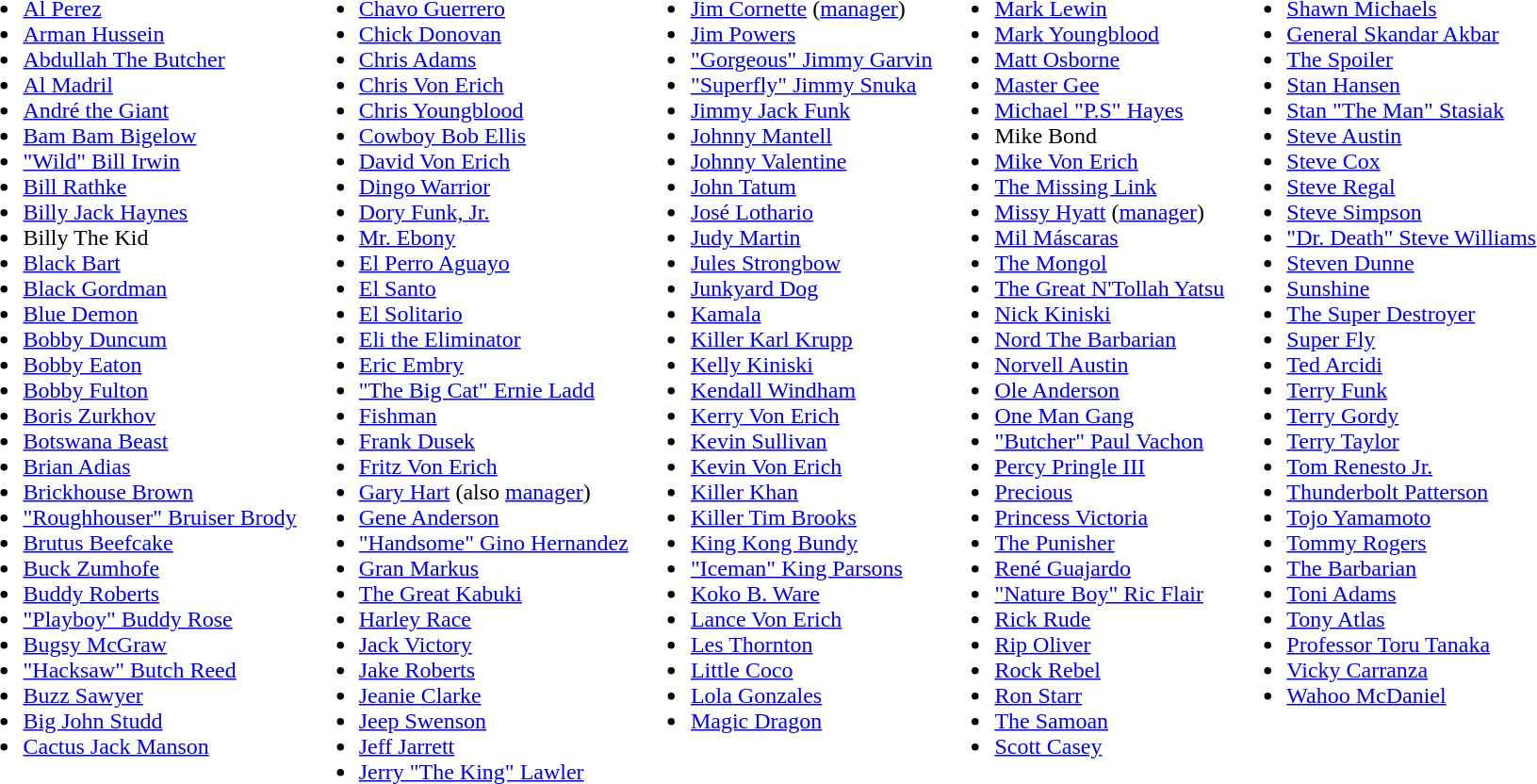<table>
<tr>
<td valign=top><br><ul><li><a href='#'>Al Perez</a></li><li><a href='#'>Arman Hussein</a></li><li><a href='#'>Abdullah The Butcher</a></li><li><a href='#'>Al Madril</a></li><li><a href='#'>André the Giant</a></li><li><a href='#'>Bam Bam Bigelow</a></li><li><a href='#'>"Wild" Bill Irwin</a></li><li><a href='#'>Bill Rathke</a></li><li><a href='#'>Billy Jack Haynes</a></li><li>Billy The Kid</li><li><a href='#'>Black Bart</a></li><li><a href='#'>Black Gordman</a></li><li><a href='#'>Blue Demon</a></li><li><a href='#'>Bobby Duncum</a></li><li><a href='#'>Bobby Eaton</a></li><li><a href='#'>Bobby Fulton</a></li><li><a href='#'>Boris Zurkhov</a></li><li><a href='#'>Botswana Beast</a></li><li><a href='#'>Brian Adias</a></li><li><a href='#'>Brickhouse Brown</a></li><li><a href='#'>"Roughhouser" Bruiser Brody</a></li><li><a href='#'>Brutus Beefcake</a></li><li><a href='#'>Buck Zumhofe</a></li><li><a href='#'>Buddy Roberts</a></li><li><a href='#'>"Playboy" Buddy Rose</a></li><li><a href='#'>Bugsy McGraw</a></li><li><a href='#'>"Hacksaw" Butch Reed</a></li><li><a href='#'>Buzz Sawyer</a></li><li><a href='#'>Big John Studd</a></li><li><a href='#'>Cactus Jack Manson</a></li></ul></td>
<td valign=top><br><ul><li><a href='#'>Chavo Guerrero</a></li><li><a href='#'>Chick Donovan</a></li><li><a href='#'>Chris Adams</a></li><li><a href='#'>Chris Von Erich</a></li><li><a href='#'>Chris Youngblood</a></li><li><a href='#'>Cowboy Bob Ellis</a></li><li><a href='#'>David Von Erich</a></li><li><a href='#'>Dingo Warrior</a></li><li><a href='#'>Dory Funk, Jr.</a></li><li><a href='#'>Mr. Ebony</a></li><li><a href='#'>El Perro Aguayo</a></li><li><a href='#'>El Santo</a></li><li><a href='#'>El Solitario</a></li><li><a href='#'>Eli the Eliminator</a></li><li><a href='#'>Eric Embry</a></li><li><a href='#'>"The Big Cat" Ernie Ladd</a></li><li><a href='#'>Fishman</a></li><li><a href='#'>Frank Dusek</a></li><li><a href='#'>Fritz Von Erich</a></li><li><a href='#'>Gary Hart</a> (also <a href='#'>manager</a>)</li><li><a href='#'>Gene Anderson</a></li><li><a href='#'>"Handsome" Gino Hernandez</a></li><li><a href='#'>Gran Markus</a></li><li><a href='#'>The Great Kabuki</a></li><li><a href='#'>Harley Race</a></li><li><a href='#'>Jack Victory</a></li><li><a href='#'>Jake Roberts</a></li><li><a href='#'>Jeanie Clarke</a></li><li><a href='#'>Jeep Swenson</a></li><li><a href='#'>Jeff Jarrett</a></li><li><a href='#'>Jerry "The King" Lawler</a></li></ul></td>
<td valign=top><br><ul><li><a href='#'>Jim Cornette</a> (<a href='#'>manager</a>)</li><li><a href='#'>Jim Powers</a></li><li><a href='#'>"Gorgeous" Jimmy Garvin</a></li><li><a href='#'>"Superfly" Jimmy Snuka</a></li><li><a href='#'>Jimmy Jack Funk</a></li><li><a href='#'>Johnny Mantell</a></li><li><a href='#'>Johnny Valentine</a></li><li><a href='#'>John Tatum</a></li><li><a href='#'>José Lothario</a></li><li><a href='#'>Judy Martin</a></li><li><a href='#'>Jules Strongbow</a></li><li><a href='#'>Junkyard Dog</a></li><li><a href='#'>Kamala</a></li><li><a href='#'>Killer Karl Krupp</a></li><li><a href='#'>Kelly Kiniski</a></li><li><a href='#'>Kendall Windham</a></li><li><a href='#'>Kerry Von Erich</a></li><li><a href='#'>Kevin Sullivan</a></li><li><a href='#'>Kevin Von Erich</a></li><li><a href='#'>Killer Khan</a></li><li><a href='#'>Killer Tim Brooks</a></li><li><a href='#'>King Kong Bundy</a></li><li><a href='#'>"Iceman" King Parsons</a></li><li><a href='#'>Koko B. Ware</a></li><li><a href='#'>Lance Von Erich</a></li><li><a href='#'>Les Thornton</a></li><li><a href='#'>Little Coco</a></li><li><a href='#'>Lola Gonzales</a></li><li><a href='#'>Magic Dragon</a></li></ul></td>
<td valign=top><br><ul><li><a href='#'>Mark Lewin</a></li><li><a href='#'>Mark Youngblood</a></li><li><a href='#'>Matt Osborne</a></li><li><a href='#'>Master Gee</a></li><li><a href='#'>Michael "P.S" Hayes</a></li><li>Mike Bond</li><li><a href='#'>Mike Von Erich</a></li><li><a href='#'>The Missing Link</a></li><li><a href='#'>Missy Hyatt</a> (<a href='#'>manager</a>)</li><li><a href='#'>Mil Máscaras</a></li><li><a href='#'>The Mongol</a></li><li><a href='#'>The Great N'Tollah Yatsu</a></li><li><a href='#'>Nick Kiniski</a></li><li><a href='#'>Nord The Barbarian</a></li><li><a href='#'>Norvell Austin</a></li><li><a href='#'>Ole Anderson</a></li><li><a href='#'>One Man Gang</a></li><li><a href='#'>"Butcher" Paul Vachon</a></li><li><a href='#'>Percy Pringle III</a></li><li><a href='#'>Precious</a></li><li><a href='#'>Princess Victoria</a></li><li><a href='#'>The Punisher</a></li><li><a href='#'>René Guajardo</a></li><li><a href='#'>"Nature Boy" Ric Flair</a></li><li><a href='#'>Rick Rude</a></li><li><a href='#'>Rip Oliver</a></li><li><a href='#'>Rock Rebel</a></li><li><a href='#'>Ron Starr</a></li><li><a href='#'>The Samoan</a></li><li><a href='#'>Scott Casey</a></li></ul></td>
<td valign=top><br><ul><li><a href='#'>Shawn Michaels</a></li><li><a href='#'>General Skandar Akbar</a></li><li><a href='#'>The Spoiler</a></li><li><a href='#'>Stan Hansen</a></li><li><a href='#'>Stan "The Man" Stasiak</a></li><li><a href='#'>Steve Austin</a></li><li><a href='#'>Steve Cox</a></li><li><a href='#'>Steve Regal</a></li><li><a href='#'>Steve Simpson</a></li><li><a href='#'>"Dr. Death" Steve Williams</a></li><li><a href='#'>Steven Dunne</a></li><li><a href='#'>Sunshine</a></li><li><a href='#'>The Super Destroyer</a></li><li><a href='#'>Super Fly</a></li><li><a href='#'>Ted Arcidi</a></li><li><a href='#'>Terry Funk</a></li><li><a href='#'>Terry Gordy</a></li><li><a href='#'>Terry Taylor</a></li><li><a href='#'>Tom Renesto Jr.</a></li><li><a href='#'>Thunderbolt Patterson</a></li><li><a href='#'>Tojo Yamamoto</a></li><li><a href='#'>Tommy Rogers</a></li><li><a href='#'>The Barbarian</a></li><li><a href='#'>Toni Adams</a></li><li><a href='#'>Tony Atlas</a></li><li><a href='#'>Professor Toru Tanaka</a></li><li><a href='#'>Vicky Carranza</a></li><li><a href='#'>Wahoo McDaniel</a></li></ul></td>
</tr>
</table>
